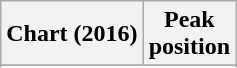<table class="wikitable sortable plainrowheaders">
<tr>
<th scope="col">Chart (2016)</th>
<th scope="col">Peak<br>position</th>
</tr>
<tr>
</tr>
<tr>
</tr>
</table>
